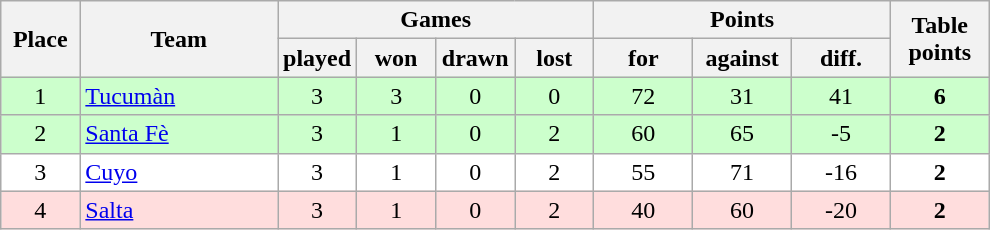<table class="wikitable">
<tr>
<th rowspan=2 width="8%">Place</th>
<th rowspan=2 width="20%">Team</th>
<th colspan=4 width="32%">Games</th>
<th colspan=3 width="30%">Points</th>
<th rowspan=2 width="10%">Table<br>points</th>
</tr>
<tr>
<th width="8%">played</th>
<th width="8%">won</th>
<th width="8%">drawn</th>
<th width="8%">lost</th>
<th width="10%">for</th>
<th width="10%">against</th>
<th width="10%">diff.</th>
</tr>
<tr align=center style="background: #ccffcc;">
<td>1</td>
<td align=left><a href='#'>Tucumàn</a></td>
<td>3</td>
<td>3</td>
<td>0</td>
<td>0</td>
<td>72</td>
<td>31</td>
<td>41</td>
<td><strong>6</strong></td>
</tr>
<tr align=center style="background: #ccffcc;">
<td>2</td>
<td align=left><a href='#'>Santa Fè</a></td>
<td>3</td>
<td>1</td>
<td>0</td>
<td>2</td>
<td>60</td>
<td>65</td>
<td>-5</td>
<td><strong>2</strong></td>
</tr>
<tr align=center style="background: #ffffff;">
<td>3</td>
<td align=left><a href='#'>Cuyo</a></td>
<td>3</td>
<td>1</td>
<td>0</td>
<td>2</td>
<td>55</td>
<td>71</td>
<td>-16</td>
<td><strong>2</strong></td>
</tr>
<tr align=center style="background: #ffdddd;">
<td>4</td>
<td align=left><a href='#'>Salta</a></td>
<td>3</td>
<td>1</td>
<td>0</td>
<td>2</td>
<td>40</td>
<td>60</td>
<td>-20</td>
<td><strong>2</strong></td>
</tr>
</table>
